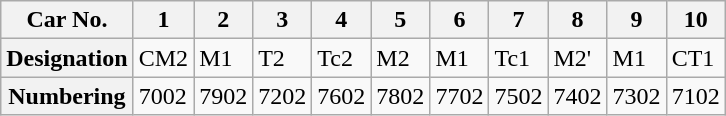<table class="wikitable">
<tr>
<th>Car No.</th>
<th>1</th>
<th>2</th>
<th>3</th>
<th>4</th>
<th>5</th>
<th>6</th>
<th>7</th>
<th>8</th>
<th>9</th>
<th>10</th>
</tr>
<tr>
<th>Designation</th>
<td>CM2</td>
<td>M1</td>
<td>T2</td>
<td>Tc2</td>
<td>M2</td>
<td>M1</td>
<td M1>Tc1</td>
<td>M2'</td>
<td>M1</td>
<td>CT1</td>
</tr>
<tr>
<th>Numbering</th>
<td>7002</td>
<td>7902</td>
<td>7202</td>
<td>7602</td>
<td>7802</td>
<td>7702</td>
<td>7502</td>
<td>7402</td>
<td>7302</td>
<td>7102</td>
</tr>
</table>
